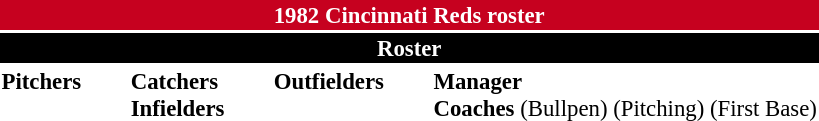<table class="toccolours" style="font-size: 95%;">
<tr>
<th colspan="10" style="background-color: #c6011f; color: white; text-align: center;">1982 Cincinnati Reds roster</th>
</tr>
<tr>
<td colspan="10" style="background-color: black; color: white; text-align: center;"><strong>Roster</strong></td>
</tr>
<tr>
<td valign="top"><strong>Pitchers</strong><br>












</td>
<td width="25px"></td>
<td valign="top"><strong>Catchers</strong><br>


<strong>Infielders</strong>







</td>
<td width="25px"></td>
<td valign="top"><strong>Outfielders</strong><br>






</td>
<td width="25px"></td>
<td valign="top"><strong>Manager</strong><br>

<strong>Coaches</strong>

 (Bullpen)
 (Pitching)
 (First Base)
</td>
</tr>
</table>
